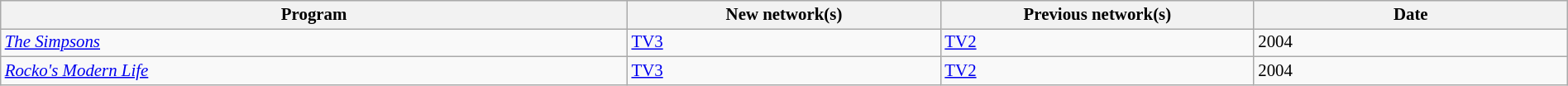<table class="wikitable sortable"  style="width:100%; font-size:87%;">
<tr style="background:#efefef;">
<th style="width:40%;">Program</th>
<th style="width:20%;">New network(s)</th>
<th style="width:20%;">Previous network(s)</th>
<th style="width:20%;">Date</th>
</tr>
<tr>
<td> <em><a href='#'>The Simpsons</a></em></td>
<td><a href='#'>TV3</a></td>
<td><a href='#'>TV2</a></td>
<td>2004</td>
</tr>
<tr>
<td> <em><a href='#'>Rocko's Modern Life</a></em></td>
<td><a href='#'>TV3</a></td>
<td><a href='#'>TV2</a></td>
<td>2004</td>
</tr>
</table>
